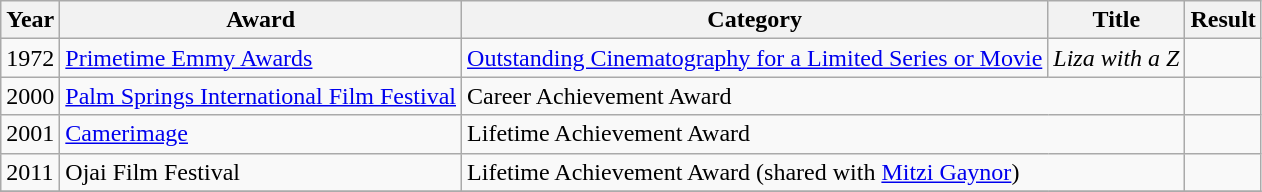<table class="wikitable">
<tr>
<th>Year</th>
<th>Award</th>
<th>Category</th>
<th>Title</th>
<th>Result</th>
</tr>
<tr>
<td>1972</td>
<td><a href='#'>Primetime Emmy Awards</a></td>
<td><a href='#'>Outstanding Cinematography for a Limited Series or Movie</a></td>
<td><em>Liza with a Z</em></td>
<td></td>
</tr>
<tr>
<td>2000</td>
<td><a href='#'>Palm Springs International Film Festival</a></td>
<td colspan=2>Career Achievement Award</td>
<td></td>
</tr>
<tr>
<td>2001</td>
<td><a href='#'>Camerimage</a></td>
<td colspan=2>Lifetime Achievement Award</td>
<td></td>
</tr>
<tr>
<td>2011</td>
<td>Ojai Film Festival</td>
<td colspan=2>Lifetime Achievement Award (shared with <a href='#'>Mitzi Gaynor</a>)</td>
<td></td>
</tr>
<tr>
</tr>
</table>
